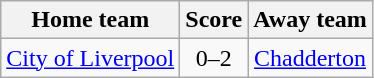<table class="wikitable" style="text-align: center">
<tr>
<th>Home team</th>
<th>Score</th>
<th>Away team</th>
</tr>
<tr>
<td><a href='#'>City of Liverpool</a></td>
<td>0–2</td>
<td><a href='#'>Chadderton</a></td>
</tr>
</table>
